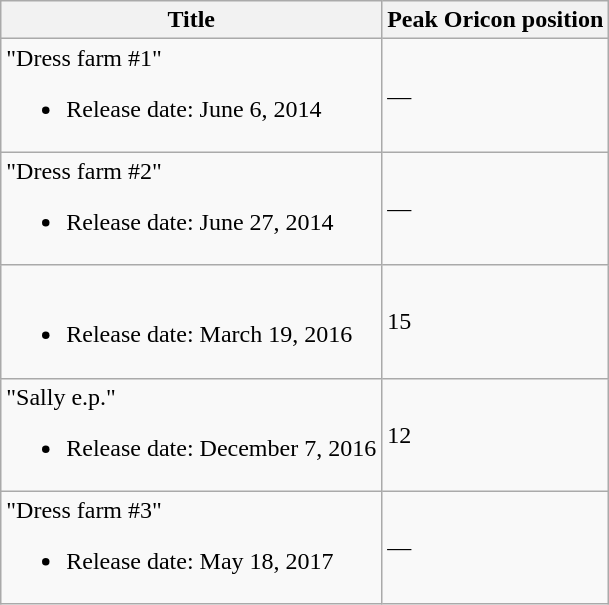<table class="wikitable">
<tr>
<th>Title</th>
<th>Peak Oricon position</th>
</tr>
<tr>
<td>"Dress farm #1"<br><ul><li>Release date: June 6, 2014</li></ul></td>
<td>—</td>
</tr>
<tr>
<td>"Dress farm #2"<br><ul><li>Release date: June 27, 2014</li></ul></td>
<td>—</td>
</tr>
<tr>
<td><br><ul><li>Release date: March 19, 2016</li></ul></td>
<td>15</td>
</tr>
<tr>
<td>"Sally e.p."<br><ul><li>Release date: December 7, 2016</li></ul></td>
<td>12</td>
</tr>
<tr>
<td>"Dress farm #3"<br><ul><li>Release date: May 18, 2017</li></ul></td>
<td>—</td>
</tr>
</table>
